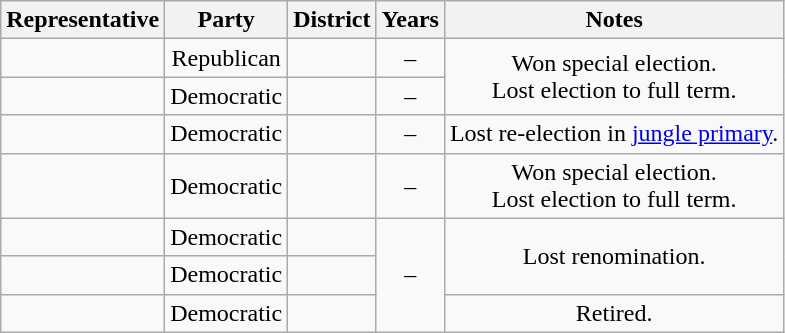<table class="wikitable sortable" style="text-align:center">
<tr valign=bottom>
<th>Representative</th>
<th>Party</th>
<th>District</th>
<th>Years</th>
<th>Notes</th>
</tr>
<tr>
<td align=left></td>
<td>Republican</td>
<td></td>
<td nowrap> –<br></td>
<td rowspan="2">Won special election.<br>Lost election to full term.</td>
</tr>
<tr>
<td align=left></td>
<td>Democratic</td>
<td></td>
<td nowrap> –<br></td>
</tr>
<tr>
<td align=left></td>
<td>Democratic</td>
<td></td>
<td nowrap> –<br></td>
<td>Lost re-election in <a href='#'>jungle primary</a>.</td>
</tr>
<tr>
<td align=left></td>
<td>Democratic</td>
<td></td>
<td nowrap> –<br></td>
<td>Won special election.<br>Lost election to full term.</td>
</tr>
<tr>
<td align=left></td>
<td>Democratic</td>
<td></td>
<td rowspan="3" nowrap=""> –<br></td>
<td rowspan="2">Lost renomination.</td>
</tr>
<tr>
<td align=left></td>
<td>Democratic</td>
<td></td>
</tr>
<tr>
<td align=left></td>
<td>Democratic</td>
<td></td>
<td>Retired.</td>
</tr>
</table>
